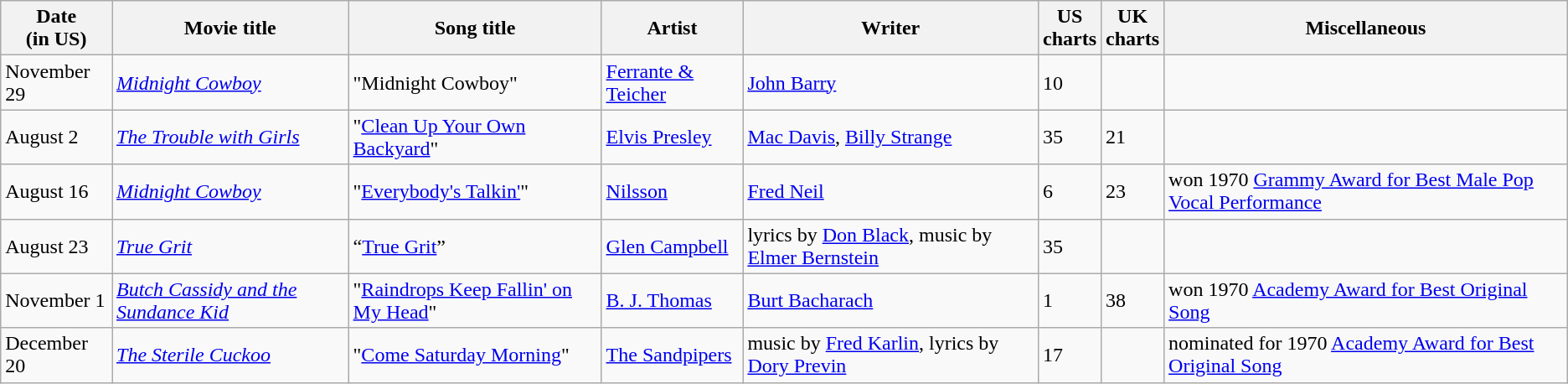<table class="wikitable sortable">
<tr>
<th>Date<br>(in US)</th>
<th>Movie title</th>
<th>Song title</th>
<th>Artist</th>
<th>Writer</th>
<th>US <br>charts</th>
<th>UK<br>charts</th>
<th>Miscellaneous</th>
</tr>
<tr>
<td>November 29</td>
<td><em><a href='#'>Midnight Cowboy</a></em></td>
<td>"Midnight Cowboy"</td>
<td><a href='#'>Ferrante & Teicher</a></td>
<td><a href='#'>John Barry</a></td>
<td>10</td>
<td></td>
<td></td>
</tr>
<tr>
<td>August 2</td>
<td><em><a href='#'>The Trouble with Girls</a></em></td>
<td>"<a href='#'>Clean Up Your Own Backyard</a>"</td>
<td><a href='#'>Elvis Presley</a></td>
<td><a href='#'>Mac Davis</a>, <a href='#'>Billy Strange</a></td>
<td>35</td>
<td>21</td>
<td></td>
</tr>
<tr>
<td>August 16</td>
<td><em><a href='#'>Midnight Cowboy</a></em></td>
<td>"<a href='#'>Everybody's Talkin'</a>"</td>
<td><a href='#'>Nilsson</a></td>
<td><a href='#'>Fred Neil</a></td>
<td>6</td>
<td>23</td>
<td>won 1970 <a href='#'>Grammy Award for Best Male Pop Vocal Performance</a></td>
</tr>
<tr>
<td>August 23</td>
<td><em><a href='#'>True Grit</a></em></td>
<td>“<a href='#'>True Grit</a>”</td>
<td><a href='#'>Glen Campbell</a></td>
<td>lyrics by <a href='#'>Don Black</a>, music by <a href='#'>Elmer Bernstein</a></td>
<td>35</td>
<td></td>
<td></td>
</tr>
<tr>
<td>November 1</td>
<td><em><a href='#'>Butch Cassidy and the Sundance Kid</a></em></td>
<td>"<a href='#'>Raindrops Keep Fallin' on My Head</a>"</td>
<td><a href='#'>B. J. Thomas</a></td>
<td><a href='#'>Burt Bacharach</a></td>
<td>1</td>
<td>38</td>
<td>won 1970 <a href='#'>Academy Award for Best Original Song</a></td>
</tr>
<tr>
<td>December 20</td>
<td><em><a href='#'>The Sterile Cuckoo</a></em></td>
<td>"<a href='#'>Come Saturday Morning</a>"</td>
<td><a href='#'>The Sandpipers</a></td>
<td>music by <a href='#'>Fred Karlin</a>, lyrics by <a href='#'>Dory Previn</a></td>
<td>17</td>
<td></td>
<td>nominated for 1970 <a href='#'>Academy Award for Best Original Song</a></td>
</tr>
</table>
